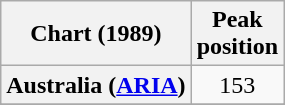<table class="wikitable sortable plainrowheaders" style="text-align:center">
<tr>
<th scope="col">Chart (1989)</th>
<th scope="col">Peak<br>position</th>
</tr>
<tr>
<th scope="row">Australia (<a href='#'>ARIA</a>)</th>
<td align="center">153</td>
</tr>
<tr>
</tr>
<tr>
</tr>
<tr>
</tr>
</table>
